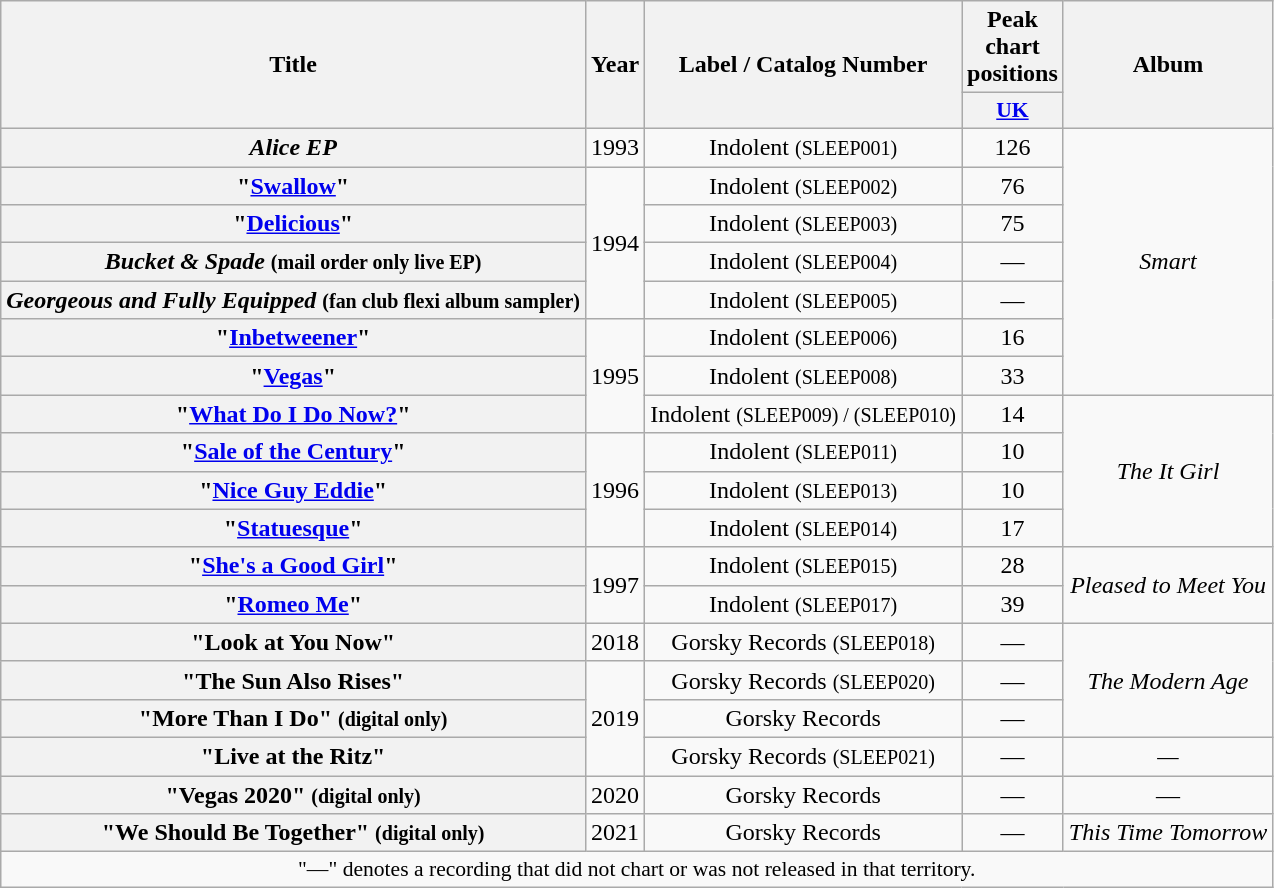<table class="wikitable plainrowheaders" style="text-align:center;">
<tr>
<th scope="col" rowspan="2">Title</th>
<th scope="col" rowspan="2">Year</th>
<th scope="col" rowspan="2">Label / Catalog Number</th>
<th scope="col" colspan="1">Peak chart positions</th>
<th scope="col" rowspan="2">Album</th>
</tr>
<tr>
<th scope="col" style="width:2.5em;font-size:90%;"><a href='#'>UK</a><br></th>
</tr>
<tr>
<th scope="row"><em>Alice EP</em></th>
<td>1993</td>
<td>Indolent <small>(SLEEP001)</small></td>
<td>126</td>
<td rowspan="7"><em>Smart</em></td>
</tr>
<tr>
<th scope="row">"<a href='#'>Swallow</a>"</th>
<td rowspan="4">1994</td>
<td>Indolent <small>(SLEEP002)</small></td>
<td>76</td>
</tr>
<tr>
<th scope="row">"<a href='#'>Delicious</a>"</th>
<td>Indolent <small>(SLEEP003)</small></td>
<td>75</td>
</tr>
<tr>
<th scope="row"><em>Bucket & Spade</em> <small>(mail order only live EP)</small></th>
<td>Indolent <small>(SLEEP004)</small></td>
<td>—</td>
</tr>
<tr>
<th scope="row"><em>Georgeous and Fully Equipped</em> <small>(fan club flexi album sampler)</small></th>
<td>Indolent <small>(SLEEP005)</small></td>
<td>—</td>
</tr>
<tr>
<th scope="row">"<a href='#'>Inbetweener</a>"</th>
<td rowspan="3">1995</td>
<td>Indolent <small>(SLEEP006)</small></td>
<td>16</td>
</tr>
<tr>
<th scope="row">"<a href='#'>Vegas</a>"</th>
<td>Indolent <small>(SLEEP008)</small></td>
<td>33</td>
</tr>
<tr>
<th scope="row">"<a href='#'>What Do I Do Now?</a>"</th>
<td>Indolent <small>(SLEEP009) / (SLEEP010)</small></td>
<td>14</td>
<td rowspan="4"><em>The It Girl</em></td>
</tr>
<tr>
<th scope="row">"<a href='#'>Sale of the Century</a>"</th>
<td rowspan="3">1996</td>
<td>Indolent <small>(SLEEP011)</small></td>
<td>10</td>
</tr>
<tr>
<th scope="row">"<a href='#'>Nice Guy Eddie</a>"</th>
<td>Indolent <small>(SLEEP013)</small></td>
<td>10</td>
</tr>
<tr>
<th scope="row">"<a href='#'>Statuesque</a>"</th>
<td>Indolent <small>(SLEEP014)</small></td>
<td>17</td>
</tr>
<tr>
<th scope="row">"<a href='#'>She's a Good Girl</a>"</th>
<td rowspan="2">1997</td>
<td>Indolent <small>(SLEEP015)</small></td>
<td>28</td>
<td rowspan="2"><em>Pleased to Meet You</em></td>
</tr>
<tr>
<th scope="row">"<a href='#'>Romeo Me</a>"</th>
<td>Indolent <small>(SLEEP017)</small></td>
<td>39</td>
</tr>
<tr>
<th scope="row">"Look at You Now"</th>
<td>2018</td>
<td>Gorsky Records <small>(SLEEP018)</small></td>
<td>—</td>
<td rowspan="3"><em>The Modern Age</em></td>
</tr>
<tr>
<th scope="row">"The Sun Also Rises"</th>
<td rowspan="3">2019</td>
<td>Gorsky Records <small>(SLEEP020)</small></td>
<td>—</td>
</tr>
<tr>
<th scope="row">"More Than I Do" <small>(digital only)</small></th>
<td>Gorsky Records</td>
<td>—</td>
</tr>
<tr>
<th scope="row">"Live at the Ritz"</th>
<td>Gorsky Records <small>(SLEEP021)</small></td>
<td>—</td>
<td rowspan="1"><em>—</em></td>
</tr>
<tr>
<th scope="row">"Vegas 2020" <small>(digital only)</small></th>
<td>2020</td>
<td>Gorsky Records</td>
<td>—</td>
<td>—</td>
</tr>
<tr>
<th scope="row">"We Should Be Together" <small>(digital only)</small></th>
<td>2021</td>
<td>Gorsky Records</td>
<td>—</td>
<td><em>This Time Tomorrow</em></td>
</tr>
<tr>
<td colspan="14" style="font-size:90%">"—" denotes a recording that did not chart or was not released in that territory.</td>
</tr>
</table>
